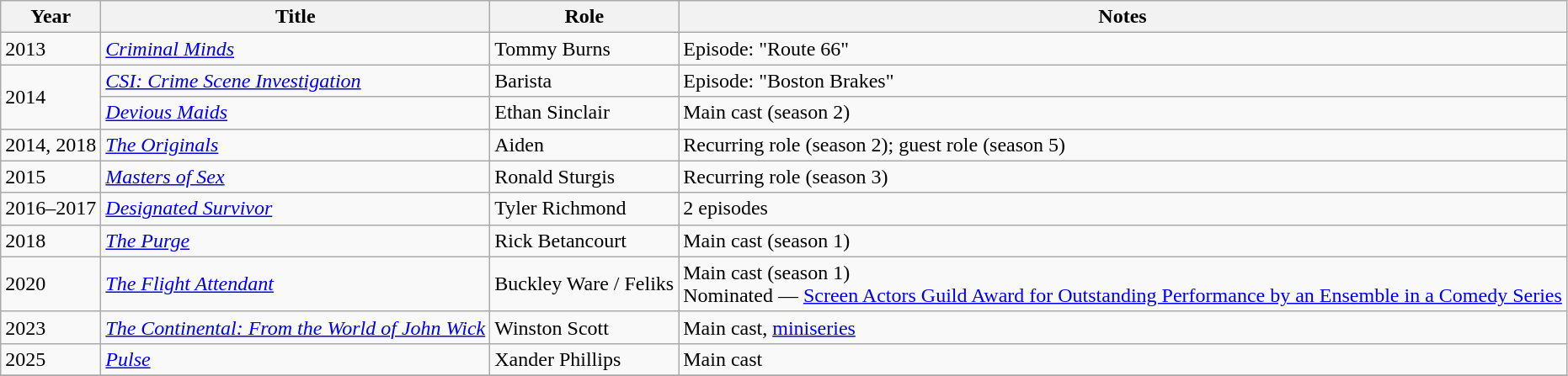<table class="wikitable sortable">
<tr>
<th>Year</th>
<th>Title</th>
<th>Role</th>
<th class="unsortable">Notes</th>
</tr>
<tr>
<td>2013</td>
<td><em><a href='#'>Criminal Minds</a></em></td>
<td>Tommy Burns</td>
<td>Episode: "Route 66"</td>
</tr>
<tr>
<td rowspan="2">2014</td>
<td><em><a href='#'>CSI: Crime Scene Investigation</a></em></td>
<td>Barista</td>
<td>Episode: "Boston Brakes"</td>
</tr>
<tr>
<td><em><a href='#'>Devious Maids</a></em></td>
<td>Ethan Sinclair</td>
<td>Main cast (season 2)</td>
</tr>
<tr>
<td>2014, 2018</td>
<td data-sort-value="Originals, The"><em><a href='#'>The Originals</a></em></td>
<td>Aiden</td>
<td>Recurring role (season 2); guest role (season 5)</td>
</tr>
<tr>
<td>2015</td>
<td><em><a href='#'>Masters of Sex</a></em></td>
<td>Ronald Sturgis</td>
<td>Recurring role (season 3)</td>
</tr>
<tr>
<td>2016–2017</td>
<td><em><a href='#'>Designated Survivor</a></em></td>
<td>Tyler Richmond</td>
<td>2 episodes</td>
</tr>
<tr>
<td>2018</td>
<td data-sort-value="Purge, The"><em><a href='#'>The Purge</a></em></td>
<td>Rick Betancourt</td>
<td>Main cast (season 1)</td>
</tr>
<tr>
<td>2020</td>
<td data-sort-value="Flight Attendant, The"><em><a href='#'>The Flight Attendant</a></em></td>
<td>Buckley Ware / Feliks</td>
<td>Main cast (season 1)<br>Nominated — <a href='#'>Screen Actors Guild Award for Outstanding Performance by an Ensemble in a Comedy Series</a></td>
</tr>
<tr>
<td>2023</td>
<td><em><a href='#'>The Continental: From the World of John Wick</a></em></td>
<td>Winston Scott</td>
<td>Main cast, <a href='#'>miniseries</a></td>
</tr>
<tr>
<td>2025</td>
<td><em><a href='#'>Pulse</a></em></td>
<td>Xander Phillips</td>
<td>Main cast</td>
</tr>
<tr>
</tr>
</table>
